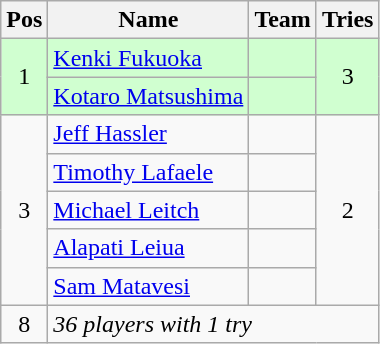<table class="wikitable" style="text-align:center">
<tr>
<th>Pos</th>
<th>Name</th>
<th>Team</th>
<th>Tries</th>
</tr>
<tr style="background:#d0ffd0">
<td rowspan=2>1</td>
<td align="left"><a href='#'>Kenki Fukuoka</a></td>
<td align="left"></td>
<td rowspan=2>3</td>
</tr>
<tr style="background:#d0ffd0">
<td align="left"><a href='#'>Kotaro Matsushima</a></td>
<td align="left"></td>
</tr>
<tr>
<td rowspan=5>3</td>
<td align="left"><a href='#'>Jeff Hassler</a></td>
<td align="left"></td>
<td rowspan=5>2</td>
</tr>
<tr>
<td align="left"><a href='#'>Timothy Lafaele</a></td>
<td align="left"></td>
</tr>
<tr>
<td align="left"><a href='#'>Michael Leitch</a></td>
<td align="left"></td>
</tr>
<tr>
<td align="left"><a href='#'>Alapati Leiua</a></td>
<td align="left"></td>
</tr>
<tr>
<td align="left"><a href='#'>Sam Matavesi</a></td>
<td align="left"></td>
</tr>
<tr>
<td>8</td>
<td align="left" colspan=3><em>36 players with 1 try</em></td>
</tr>
</table>
